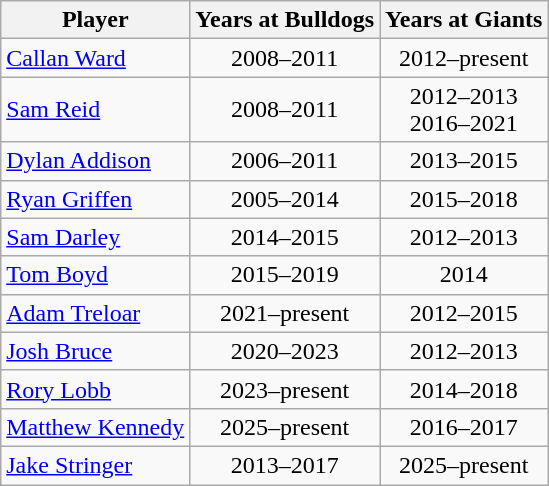<table class="wikitable sortable" style="text-align:center">
<tr>
<th>Player</th>
<th>Years at Bulldogs</th>
<th>Years at Giants</th>
</tr>
<tr>
<td align=left><a href='#'>Callan Ward</a></td>
<td>2008–2011</td>
<td>2012–present</td>
</tr>
<tr>
<td align=left><a href='#'>Sam Reid</a></td>
<td>2008–2011</td>
<td>2012–2013<br>2016–2021</td>
</tr>
<tr>
<td align=left><a href='#'>Dylan Addison</a></td>
<td>2006–2011</td>
<td>2013–2015</td>
</tr>
<tr>
<td align=left><a href='#'>Ryan Griffen</a></td>
<td>2005–2014</td>
<td>2015–2018</td>
</tr>
<tr>
<td align=left><a href='#'>Sam Darley</a></td>
<td>2014–2015</td>
<td>2012–2013</td>
</tr>
<tr>
<td align=left><a href='#'>Tom Boyd</a></td>
<td>2015–2019</td>
<td>2014</td>
</tr>
<tr>
<td align=left><a href='#'>Adam Treloar</a></td>
<td>2021–present</td>
<td>2012–2015</td>
</tr>
<tr>
<td align=left><a href='#'>Josh Bruce</a></td>
<td>2020–2023</td>
<td>2012–2013</td>
</tr>
<tr>
<td align=left><a href='#'>Rory Lobb</a></td>
<td>2023–present</td>
<td>2014–2018</td>
</tr>
<tr>
<td align=left><a href='#'>Matthew Kennedy</a></td>
<td>2025–present</td>
<td>2016–2017</td>
</tr>
<tr>
<td align=left><a href='#'>Jake Stringer</a></td>
<td>2013–2017</td>
<td>2025–present</td>
</tr>
</table>
